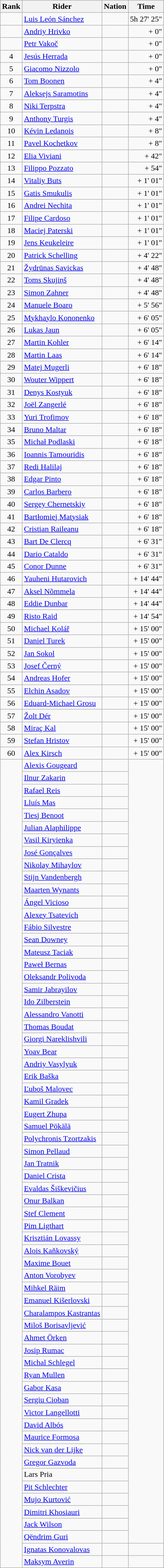<table class="wikitable sortable" style="text-align:center">
<tr>
<th>Rank</th>
<th>Rider</th>
<th>Nation</th>
<th class=unsortable>Time</th>
</tr>
<tr>
<td></td>
<td align=left><a href='#'>Luis León Sánchez</a></td>
<td align=left></td>
<td align=right>5h 27' 25"</td>
</tr>
<tr>
<td></td>
<td align=left><a href='#'>Andriy Hrivko</a></td>
<td align=left></td>
<td align=right>+ 0"</td>
</tr>
<tr>
<td></td>
<td align=left><a href='#'>Petr Vakoč</a></td>
<td align=left></td>
<td align=right>+ 0"</td>
</tr>
<tr>
<td>4</td>
<td align=left><a href='#'>Jesús Herrada</a></td>
<td align=left></td>
<td align=right>+ 0"</td>
</tr>
<tr>
<td>5</td>
<td align=left><a href='#'>Giacomo Nizzolo</a></td>
<td align=left></td>
<td align=right>+ 0"</td>
</tr>
<tr>
<td>6</td>
<td align=left><a href='#'>Tom Boonen</a></td>
<td align=left></td>
<td align=right>+ 4"</td>
</tr>
<tr>
<td>7</td>
<td align=left><a href='#'>Aleksejs Saramotins</a></td>
<td align=left></td>
<td align=right>+ 4"</td>
</tr>
<tr>
<td>8</td>
<td align=left><a href='#'>Niki Terpstra</a></td>
<td align=left></td>
<td align=right>+ 4"</td>
</tr>
<tr>
<td>9</td>
<td align=left><a href='#'>Anthony Turgis</a></td>
<td align=left></td>
<td align=right>+ 4"</td>
</tr>
<tr>
<td>10</td>
<td align=left><a href='#'>Kévin Ledanois</a></td>
<td align=left></td>
<td align=right>+ 8"</td>
</tr>
<tr>
<td>11</td>
<td align=left><a href='#'>Pavel Kochetkov</a></td>
<td align=left></td>
<td align=right>+ 8"</td>
</tr>
<tr>
<td>12</td>
<td align=left><a href='#'>Elia Viviani</a></td>
<td align=left></td>
<td align=right>+ 42"</td>
</tr>
<tr>
<td>13</td>
<td align=left><a href='#'>Filippo Pozzato</a></td>
<td align=left></td>
<td align=right>+ 54"</td>
</tr>
<tr>
<td>14</td>
<td align=left><a href='#'>Vitaliy Buts</a></td>
<td align=left></td>
<td align=right>+ 1' 01"</td>
</tr>
<tr>
<td>15</td>
<td align=left><a href='#'>Gatis Smukulis</a></td>
<td align=left></td>
<td align=right>+ 1' 01"</td>
</tr>
<tr>
<td>16</td>
<td align=left><a href='#'>Andrei Nechita</a></td>
<td align=left></td>
<td align=right>+ 1' 01"</td>
</tr>
<tr>
<td>17</td>
<td align=left><a href='#'>Filipe Cardoso</a></td>
<td align=left></td>
<td align=right>+ 1' 01"</td>
</tr>
<tr>
<td>18</td>
<td align=left><a href='#'>Maciej Paterski</a></td>
<td align=left></td>
<td align=right>+ 1' 01"</td>
</tr>
<tr>
<td>19</td>
<td align=left><a href='#'>Jens Keukeleire</a></td>
<td align=left></td>
<td align=right>+ 1' 01"</td>
</tr>
<tr>
<td>20</td>
<td align=left><a href='#'>Patrick Schelling</a></td>
<td align=left></td>
<td align=right>+ 4' 22"</td>
</tr>
<tr>
<td>21</td>
<td align=left><a href='#'>Žydrūnas Savickas</a></td>
<td align=left></td>
<td align=right>+ 4' 48"</td>
</tr>
<tr>
<td>22</td>
<td align=left><a href='#'>Toms Skujiņš</a></td>
<td align=left></td>
<td align=right>+ 4' 48"</td>
</tr>
<tr>
<td>23</td>
<td align=left><a href='#'>Simon Zahner</a></td>
<td align=left></td>
<td align=right>+ 4' 48"</td>
</tr>
<tr>
<td>24</td>
<td align=left><a href='#'>Manuele Boaro</a></td>
<td align=left></td>
<td align=right>+ 5' 56"</td>
</tr>
<tr>
<td>25</td>
<td align=left><a href='#'>Mykhaylo Kononenko</a></td>
<td align=left></td>
<td align=right>+ 6' 05"</td>
</tr>
<tr>
<td>26</td>
<td align=left><a href='#'>Lukas Jaun</a></td>
<td align=left></td>
<td align=right>+ 6' 05"</td>
</tr>
<tr>
<td>27</td>
<td align=left><a href='#'>Martin Kohler</a></td>
<td align=left></td>
<td align=right>+ 6' 14"</td>
</tr>
<tr>
<td>28</td>
<td align=left><a href='#'>Martin Laas</a></td>
<td align=left></td>
<td align=right>+ 6' 14"</td>
</tr>
<tr>
<td>29</td>
<td align=left><a href='#'>Matej Mugerli</a></td>
<td align=left></td>
<td align=right>+ 6' 18"</td>
</tr>
<tr>
<td>30</td>
<td align=left><a href='#'>Wouter Wippert</a></td>
<td align=left></td>
<td align=right>+ 6' 18"</td>
</tr>
<tr>
<td>31</td>
<td align=left><a href='#'>Denys Kostyuk</a></td>
<td align=left></td>
<td align=right>+ 6' 18"</td>
</tr>
<tr>
<td>32</td>
<td align=left><a href='#'>Joël Zangerlé</a></td>
<td align=left></td>
<td align=right>+ 6' 18"</td>
</tr>
<tr>
<td>33</td>
<td align=left><a href='#'>Yuri Trofimov</a></td>
<td align=left></td>
<td align=right>+ 6' 18"</td>
</tr>
<tr>
<td>34</td>
<td align=left><a href='#'>Bruno Maltar</a></td>
<td align=left></td>
<td align=right>+ 6' 18"</td>
</tr>
<tr>
<td>35</td>
<td align=left><a href='#'>Michał Podlaski</a></td>
<td align=left></td>
<td align=right>+ 6' 18"</td>
</tr>
<tr>
<td>36</td>
<td align=left><a href='#'>Ioannis Tamouridis</a></td>
<td align=left></td>
<td align=right>+ 6' 18"</td>
</tr>
<tr>
<td>37</td>
<td align=left><a href='#'>Redi Halilaj</a></td>
<td align=left></td>
<td align=right>+ 6' 18"</td>
</tr>
<tr>
<td>38</td>
<td align=left><a href='#'>Edgar Pinto</a></td>
<td align=left></td>
<td align=right>+ 6' 18"</td>
</tr>
<tr>
<td>39</td>
<td align=left><a href='#'>Carlos Barbero</a></td>
<td align=left></td>
<td align=right>+ 6' 18"</td>
</tr>
<tr>
<td>40</td>
<td align=left><a href='#'>Sergey Chernetskiy</a></td>
<td align=left></td>
<td align=right>+ 6' 18"</td>
</tr>
<tr>
<td>41</td>
<td align=left><a href='#'>Bartłomiej Matysiak</a></td>
<td align=left></td>
<td align=right>+ 6' 18"</td>
</tr>
<tr>
<td>42</td>
<td align=left><a href='#'>Cristian Raileanu</a></td>
<td align=left></td>
<td align=right>+ 6' 18"</td>
</tr>
<tr>
<td>43</td>
<td align=left><a href='#'>Bart De Clercq</a></td>
<td align=left></td>
<td align=right>+ 6' 31"</td>
</tr>
<tr>
<td>44</td>
<td align=left><a href='#'>Dario Cataldo</a></td>
<td align=left></td>
<td align=right>+ 6' 31"</td>
</tr>
<tr>
<td>45</td>
<td align=left><a href='#'>Conor Dunne</a></td>
<td align=left></td>
<td align=right>+ 6' 31"</td>
</tr>
<tr>
<td>46</td>
<td align=left><a href='#'>Yauheni Hutarovich</a></td>
<td align=left></td>
<td align=right>+ 14' 44"</td>
</tr>
<tr>
<td>47</td>
<td align=left><a href='#'>Aksel Nõmmela</a></td>
<td align=left></td>
<td align=right>+ 14' 44"</td>
</tr>
<tr>
<td>48</td>
<td align=left><a href='#'>Eddie Dunbar</a></td>
<td align=left></td>
<td align=right>+ 14' 44"</td>
</tr>
<tr>
<td>49</td>
<td align=left><a href='#'>Risto Raid</a></td>
<td align=left></td>
<td align=right>+ 14' 54"</td>
</tr>
<tr>
<td>50</td>
<td align=left><a href='#'>Michael Kolář</a></td>
<td align=left></td>
<td align=right>+ 15' 00"</td>
</tr>
<tr>
<td>51</td>
<td align=left><a href='#'>Daniel Turek</a></td>
<td align=left></td>
<td align=right>+ 15' 00"</td>
</tr>
<tr>
<td>52</td>
<td align=left><a href='#'>Jan Sokol</a></td>
<td align=left></td>
<td align=right>+ 15' 00"</td>
</tr>
<tr>
<td>53</td>
<td align=left><a href='#'>Josef Černý</a></td>
<td align=left></td>
<td align=right>+ 15' 00"</td>
</tr>
<tr>
<td>54</td>
<td align=left><a href='#'>Andreas Hofer</a></td>
<td align=left></td>
<td align=right>+ 15' 00"</td>
</tr>
<tr>
<td>55</td>
<td align=left><a href='#'>Elchin Asadov</a></td>
<td align=left></td>
<td align=right>+ 15' 00"</td>
</tr>
<tr>
<td>56</td>
<td align=left><a href='#'>Eduard-Michael Grosu</a></td>
<td align=left></td>
<td align=right>+ 15' 00"</td>
</tr>
<tr>
<td>57</td>
<td align=left><a href='#'>Žolt Dér</a></td>
<td align=left></td>
<td align=right>+ 15' 00"</td>
</tr>
<tr>
<td>58</td>
<td align=left><a href='#'>Miraç Kal</a></td>
<td align=left></td>
<td align=right>+ 15' 00"</td>
</tr>
<tr>
<td>59</td>
<td align=left><a href='#'>Stefan Hristov</a></td>
<td align=left></td>
<td align=right>+ 15' 00"</td>
</tr>
<tr>
<td>60</td>
<td align=left><a href='#'>Alex Kirsch</a></td>
<td align=left></td>
<td align=right>+ 15' 00"</td>
</tr>
<tr>
<td rowspan=65></td>
<td align=left><a href='#'>Alexis Gougeard</a></td>
<td align=left></td>
<td rowspan=63></td>
</tr>
<tr>
<td align=left><a href='#'>Ilnur Zakarin</a></td>
<td align=left></td>
</tr>
<tr>
<td align=left><a href='#'>Rafael Reis</a></td>
<td align=left></td>
</tr>
<tr>
<td align=left><a href='#'>Lluís Mas</a></td>
<td align=left></td>
</tr>
<tr>
<td align=left><a href='#'>Tiesj Benoot</a></td>
<td align=left></td>
</tr>
<tr>
<td align=left><a href='#'>Julian Alaphilippe</a></td>
<td align=left></td>
</tr>
<tr>
<td align=left><a href='#'>Vasil Kiryienka</a></td>
<td align=left></td>
</tr>
<tr>
<td align=left><a href='#'>José Gonçalves</a></td>
<td align=left></td>
</tr>
<tr>
<td align=left><a href='#'>Nikolay Mihaylov</a></td>
<td align=left></td>
</tr>
<tr>
<td align=left><a href='#'>Stijn Vandenbergh</a></td>
<td align=left></td>
</tr>
<tr>
<td align=left><a href='#'>Maarten Wynants</a></td>
<td align=left></td>
</tr>
<tr>
<td align=left><a href='#'>Ángel Vicioso</a></td>
<td align=left></td>
</tr>
<tr>
<td align=left><a href='#'>Alexey Tsatevich</a></td>
<td align=left></td>
</tr>
<tr>
<td align=left><a href='#'>Fábio Silvestre</a></td>
<td align=left></td>
</tr>
<tr>
<td align=left><a href='#'>Sean Downey</a></td>
<td align=left></td>
</tr>
<tr>
<td align=left><a href='#'>Mateusz Taciak</a></td>
<td align=left></td>
</tr>
<tr>
<td align=left><a href='#'>Paweł Bernas</a></td>
<td align=left></td>
</tr>
<tr>
<td align=left><a href='#'>Oleksandr Polivoda</a></td>
<td align=left></td>
</tr>
<tr>
<td align=left><a href='#'>Samir Jabrayilov</a></td>
<td align=left></td>
</tr>
<tr>
<td align=left><a href='#'>Ido Zilberstein</a></td>
<td align=left></td>
</tr>
<tr>
<td align=left><a href='#'>Alessandro Vanotti</a></td>
<td align=left></td>
</tr>
<tr>
<td align=left><a href='#'>Thomas Boudat</a></td>
<td align=left></td>
</tr>
<tr>
<td align=left><a href='#'>Giorgi Nareklishvili</a></td>
<td align=left></td>
</tr>
<tr>
<td align=left><a href='#'>Yoav Bear</a></td>
<td align=left></td>
</tr>
<tr>
<td align=left><a href='#'>Andriy Vasylyuk</a></td>
<td align=left></td>
</tr>
<tr>
<td align=left><a href='#'>Erik Baška</a></td>
<td align=left></td>
</tr>
<tr>
<td align=left><a href='#'>Ľuboš Malovec</a></td>
<td align=left></td>
</tr>
<tr>
<td align=left><a href='#'>Kamil Gradek</a></td>
<td align=left></td>
</tr>
<tr>
<td align=left><a href='#'>Eugert Zhupa</a></td>
<td align=left></td>
</tr>
<tr>
<td align=left><a href='#'>Samuel Pökälä</a></td>
<td align=left></td>
</tr>
<tr>
<td align=left><a href='#'>Polychronis Tzortzakis</a></td>
<td align=left></td>
</tr>
<tr>
<td align=left><a href='#'>Simon Pellaud</a></td>
<td align=left></td>
</tr>
<tr>
<td align=left><a href='#'>Jan Tratnik</a></td>
<td align=left></td>
</tr>
<tr>
<td align=left><a href='#'>Daniel Crista</a></td>
<td align=left></td>
</tr>
<tr>
<td align=left><a href='#'>Evaldas Šiškevičius</a></td>
<td align=left></td>
</tr>
<tr>
<td align=left><a href='#'>Onur Balkan</a></td>
<td align=left></td>
</tr>
<tr>
<td align=left><a href='#'>Stef Clement</a></td>
<td align=left></td>
</tr>
<tr>
<td align=left><a href='#'>Pim Ligthart</a></td>
<td align=left></td>
</tr>
<tr>
<td align=left><a href='#'>Krisztián Lovassy</a></td>
<td align=left></td>
</tr>
<tr>
<td align=left><a href='#'>Alois Kaňkovský</a></td>
<td align=left></td>
</tr>
<tr>
<td align=left><a href='#'>Maxime Bouet</a></td>
<td align=left></td>
</tr>
<tr>
<td align=left><a href='#'>Anton Vorobyev</a></td>
<td align=left></td>
</tr>
<tr>
<td align=left><a href='#'>Mihkel Räim</a></td>
<td align=left></td>
</tr>
<tr>
<td align=left><a href='#'>Emanuel Kišerlovski</a></td>
<td align=left></td>
</tr>
<tr>
<td align=left><a href='#'>Charalampos Kastrantas</a></td>
<td align=left></td>
</tr>
<tr>
<td align=left><a href='#'>Miloš Borisavljević</a></td>
<td align=left></td>
</tr>
<tr>
<td align=left><a href='#'>Ahmet Örken</a></td>
<td align=left></td>
</tr>
<tr>
<td align=left><a href='#'>Josip Rumac</a></td>
<td align=left></td>
</tr>
<tr>
<td align=left><a href='#'>Michal Schlegel</a></td>
<td align=left></td>
</tr>
<tr>
<td align=left><a href='#'>Ryan Mullen</a></td>
<td align=left></td>
</tr>
<tr>
<td align=left><a href='#'>Gabor Kasa</a></td>
<td align=left></td>
</tr>
<tr>
<td align=left><a href='#'>Sergiu Cioban</a></td>
<td align=left></td>
</tr>
<tr>
<td align=left><a href='#'>Victor Langellotti</a></td>
<td align=left></td>
</tr>
<tr>
<td align=left><a href='#'>David Albós</a></td>
<td align=left></td>
</tr>
<tr>
<td align=left><a href='#'>Maurice Formosa</a></td>
<td align=left></td>
</tr>
<tr>
<td align=left><a href='#'>Nick van der Lijke</a></td>
<td align=left></td>
</tr>
<tr>
<td align=left><a href='#'>Gregor Gazvoda</a></td>
<td align=left></td>
</tr>
<tr>
<td align=left>Lars Pria</td>
<td align=left></td>
</tr>
<tr>
<td align=left><a href='#'>Pit Schlechter</a></td>
<td align=left></td>
</tr>
<tr>
<td align=left><a href='#'>Mujo Kurtović</a></td>
<td align=left></td>
</tr>
<tr>
<td align=left><a href='#'>Dimitri Khosiauri</a></td>
<td align=left></td>
</tr>
<tr>
<td align=left><a href='#'>Jack Wilson</a></td>
<td align=left></td>
</tr>
<tr>
<td align=left><a href='#'>Qëndrim Guri</a></td>
<td align=left></td>
</tr>
<tr>
<td align=left><a href='#'>Ignatas Konovalovas</a></td>
<td align=left></td>
<td></td>
</tr>
<tr>
<td align=left><a href='#'>Maksym Averin</a></td>
<td align=left></td>
<td></td>
</tr>
</table>
